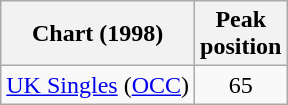<table class="wikitable sortable">
<tr>
<th>Chart (1998)</th>
<th>Peak<br>position</th>
</tr>
<tr>
<td><a href='#'>UK Singles</a> (<a href='#'>OCC</a>)</td>
<td style="text-align:center;">65</td>
</tr>
</table>
